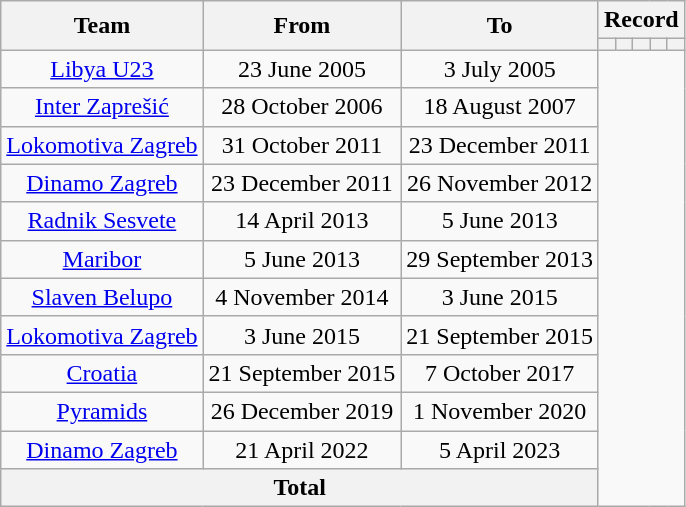<table class="wikitable" style="text-align:center">
<tr>
<th rowspan="2">Team</th>
<th rowspan="2">From</th>
<th rowspan="2">To</th>
<th colspan="8">Record</th>
</tr>
<tr>
<th></th>
<th></th>
<th></th>
<th></th>
<th></th>
</tr>
<tr>
<td><a href='#'>Libya U23</a></td>
<td>23 June 2005</td>
<td>3 July 2005<br></td>
</tr>
<tr>
<td><a href='#'>Inter Zaprešić</a></td>
<td>28 October 2006</td>
<td>18 August 2007<br></td>
</tr>
<tr>
<td><a href='#'>Lokomotiva Zagreb</a></td>
<td>31 October 2011</td>
<td>23 December 2011<br></td>
</tr>
<tr>
<td><a href='#'>Dinamo Zagreb</a></td>
<td>23 December 2011</td>
<td>26 November 2012<br></td>
</tr>
<tr>
<td><a href='#'>Radnik Sesvete</a></td>
<td>14 April 2013</td>
<td>5 June 2013<br></td>
</tr>
<tr>
<td><a href='#'>Maribor</a></td>
<td>5 June 2013</td>
<td>29 September 2013<br></td>
</tr>
<tr>
<td><a href='#'>Slaven Belupo</a></td>
<td>4 November 2014</td>
<td>3 June 2015<br></td>
</tr>
<tr>
<td><a href='#'>Lokomotiva Zagreb</a></td>
<td>3 June 2015</td>
<td>21 September 2015<br></td>
</tr>
<tr>
<td><a href='#'>Croatia</a></td>
<td>21 September 2015</td>
<td>7 October 2017<br></td>
</tr>
<tr>
<td><a href='#'>Pyramids</a></td>
<td>26 December 2019</td>
<td>1 November  2020<br></td>
</tr>
<tr>
<td><a href='#'>Dinamo Zagreb</a></td>
<td>21 April 2022</td>
<td>5 April 2023<br></td>
</tr>
<tr>
<th colspan="3">Total<br></th>
</tr>
</table>
